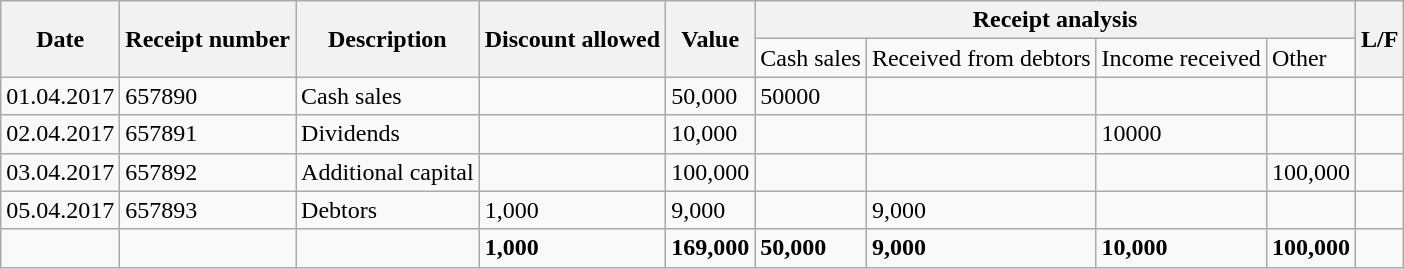<table class="wikitable">
<tr>
<th rowspan="2">Date</th>
<th rowspan="2">Receipt number</th>
<th rowspan="2">Description</th>
<th rowspan="2">Discount allowed</th>
<th rowspan="2">Value</th>
<th colspan="4">Receipt analysis</th>
<th rowspan="2">L/F</th>
</tr>
<tr>
<td>Cash sales</td>
<td>Received from debtors</td>
<td>Income received</td>
<td>Other</td>
</tr>
<tr>
<td>01.04.2017</td>
<td>657890</td>
<td>Cash sales</td>
<td></td>
<td>50,000</td>
<td>50000</td>
<td></td>
<td></td>
<td></td>
<td></td>
</tr>
<tr>
<td>02.04.2017</td>
<td>657891</td>
<td>Dividends</td>
<td></td>
<td>10,000</td>
<td></td>
<td></td>
<td>10000</td>
<td></td>
<td></td>
</tr>
<tr>
<td>03.04.2017</td>
<td>657892</td>
<td>Additional capital</td>
<td></td>
<td>100,000</td>
<td></td>
<td></td>
<td></td>
<td>100,000</td>
<td></td>
</tr>
<tr>
<td>05.04.2017</td>
<td>657893</td>
<td>Debtors</td>
<td>1,000</td>
<td>9,000</td>
<td></td>
<td>9,000</td>
<td></td>
<td></td>
<td></td>
</tr>
<tr>
<td></td>
<td></td>
<td></td>
<td><strong>1,000</strong></td>
<td><strong>169,000</strong></td>
<td><strong>50,000</strong></td>
<td><strong>9,000</strong></td>
<td><strong>10,000</strong></td>
<td><strong>100,000</strong></td>
<td></td>
</tr>
</table>
